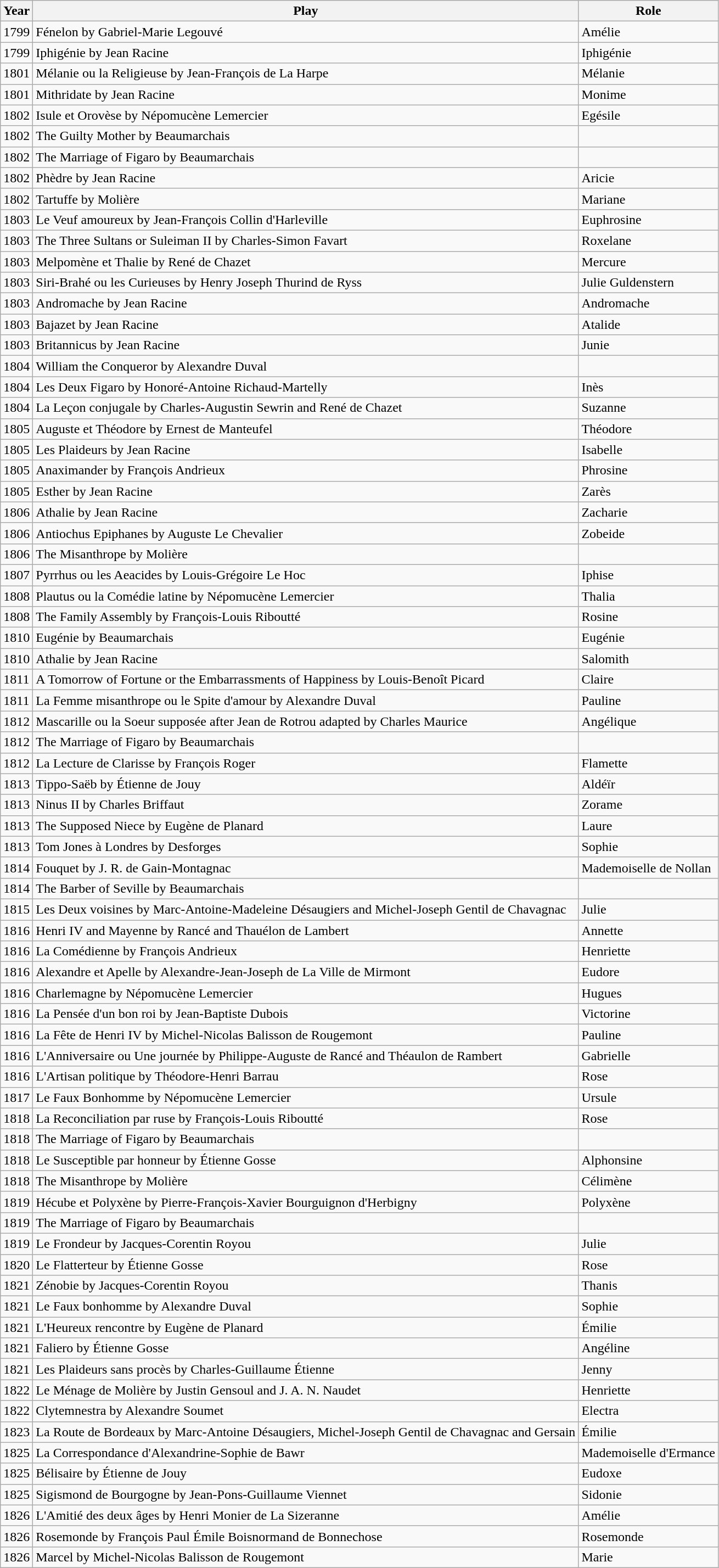<table class="wikitable">
<tr>
<th>Year</th>
<th>Play</th>
<th>Role</th>
</tr>
<tr>
<td>1799</td>
<td>Fénelon by Gabriel-Marie Legouvé</td>
<td>Amélie</td>
</tr>
<tr>
<td>1799</td>
<td>Iphigénie by Jean Racine</td>
<td>Iphigénie</td>
</tr>
<tr>
<td>1801</td>
<td>Mélanie ou la Religieuse by Jean-François de La Harpe</td>
<td>Mélanie</td>
</tr>
<tr>
<td>1801</td>
<td>Mithridate by Jean Racine</td>
<td>Monime</td>
</tr>
<tr>
<td>1802</td>
<td>Isule et Orovèse by Népomucène Lemercier</td>
<td>Egésile</td>
</tr>
<tr>
<td>1802</td>
<td>The Guilty Mother by Beaumarchais</td>
<td></td>
</tr>
<tr>
<td>1802</td>
<td>The Marriage of Figaro by Beaumarchais</td>
<td></td>
</tr>
<tr>
<td>1802</td>
<td>Phèdre by Jean Racine</td>
<td>Aricie</td>
</tr>
<tr>
<td>1802</td>
<td>Tartuffe by Molière</td>
<td>Mariane</td>
</tr>
<tr>
<td>1803</td>
<td>Le Veuf amoureux by Jean-François Collin d'Harleville</td>
<td>Euphrosine</td>
</tr>
<tr>
<td>1803</td>
<td>The Three Sultans or Suleiman II by Charles-Simon Favart</td>
<td>Roxelane</td>
</tr>
<tr>
<td>1803</td>
<td>Melpomène et Thalie by René de Chazet</td>
<td>Mercure</td>
</tr>
<tr>
<td>1803</td>
<td>Siri-Brahé ou les Curieuses by Henry Joseph Thurind de Ryss</td>
<td>Julie Guldenstern</td>
</tr>
<tr>
<td>1803</td>
<td>Andromache by Jean Racine</td>
<td>Andromache</td>
</tr>
<tr>
<td>1803</td>
<td>Bajazet by Jean Racine</td>
<td>Atalide</td>
</tr>
<tr>
<td>1803</td>
<td>Britannicus by Jean Racine</td>
<td>Junie</td>
</tr>
<tr>
<td>1804</td>
<td>William the Conqueror by Alexandre Duval</td>
<td></td>
</tr>
<tr>
<td>1804</td>
<td>Les Deux Figaro by Honoré-Antoine Richaud-Martelly</td>
<td>Inès</td>
</tr>
<tr>
<td>1804</td>
<td>La Leçon conjugale by Charles-Augustin Sewrin and René de Chazet</td>
<td>Suzanne</td>
</tr>
<tr>
<td>1805</td>
<td>Auguste et Théodore by Ernest de Manteufel</td>
<td>Théodore</td>
</tr>
<tr>
<td>1805</td>
<td>Les Plaideurs by Jean Racine</td>
<td>Isabelle</td>
</tr>
<tr>
<td>1805</td>
<td>Anaximander by François Andrieux</td>
<td>Phrosine</td>
</tr>
<tr>
<td>1805</td>
<td>Esther by Jean Racine</td>
<td>Zarès</td>
</tr>
<tr>
<td>1806</td>
<td>Athalie by Jean Racine</td>
<td>Zacharie</td>
</tr>
<tr>
<td>1806</td>
<td>Antiochus Epiphanes by Auguste Le Chevalier</td>
<td>Zobeide</td>
</tr>
<tr>
<td>1806</td>
<td>The Misanthrope by Molière</td>
<td></td>
</tr>
<tr>
<td>1807</td>
<td>Pyrrhus ou les Aeacides by Louis-Grégoire Le Hoc</td>
<td>Iphise</td>
</tr>
<tr>
<td>1808</td>
<td>Plautus ou la Comédie latine by Népomucène Lemercier</td>
<td>Thalia</td>
</tr>
<tr>
<td>1808</td>
<td>The Family Assembly by François-Louis Riboutté</td>
<td>Rosine</td>
</tr>
<tr>
<td>1810</td>
<td>Eugénie by Beaumarchais</td>
<td>Eugénie</td>
</tr>
<tr>
<td>1810</td>
<td>Athalie by Jean Racine</td>
<td>Salomith</td>
</tr>
<tr>
<td>1811</td>
<td>A Tomorrow of Fortune or the Embarrassments of Happiness by Louis-Benoît Picard</td>
<td>Claire</td>
</tr>
<tr>
<td>1811</td>
<td>La Femme misanthrope ou le Spite d'amour by Alexandre Duval</td>
<td>Pauline</td>
</tr>
<tr>
<td>1812</td>
<td>Mascarille ou la Soeur supposée after Jean de Rotrou adapted by Charles Maurice</td>
<td>Angélique</td>
</tr>
<tr>
<td>1812</td>
<td>The Marriage of Figaro by Beaumarchais</td>
<td></td>
</tr>
<tr>
<td>1812</td>
<td>La Lecture de Clarisse by François Roger</td>
<td>Flamette</td>
</tr>
<tr>
<td>1813</td>
<td>Tippo-Saëb by Étienne de Jouy</td>
<td>Aldéïr</td>
</tr>
<tr>
<td>1813</td>
<td>Ninus II by Charles Briffaut</td>
<td>Zorame</td>
</tr>
<tr>
<td>1813</td>
<td>The Supposed Niece by Eugène de Planard</td>
<td>Laure</td>
</tr>
<tr>
<td>1813</td>
<td>Tom Jones à Londres by Desforges</td>
<td>Sophie</td>
</tr>
<tr>
<td>1814</td>
<td>Fouquet by J. R. de Gain-Montagnac</td>
<td>Mademoiselle de Nollan</td>
</tr>
<tr>
<td>1814</td>
<td>The Barber of Seville by Beaumarchais</td>
<td></td>
</tr>
<tr>
<td>1815</td>
<td>Les Deux voisines by Marc-Antoine-Madeleine Désaugiers and Michel-Joseph Gentil de Chavagnac</td>
<td>Julie</td>
</tr>
<tr>
<td>1816</td>
<td>Henri IV and Mayenne by Rancé and Thauélon de Lambert</td>
<td>Annette</td>
</tr>
<tr>
<td>1816</td>
<td>La Comédienne by François Andrieux</td>
<td>Henriette</td>
</tr>
<tr>
<td>1816</td>
<td>Alexandre et Apelle by Alexandre-Jean-Joseph de La Ville de Mirmont</td>
<td>Eudore</td>
</tr>
<tr>
<td>1816</td>
<td>Charlemagne by Népomucène Lemercier</td>
<td>Hugues</td>
</tr>
<tr>
<td>1816</td>
<td>La Pensée d'un bon roi by Jean-Baptiste Dubois</td>
<td>Victorine</td>
</tr>
<tr>
<td>1816</td>
<td>La Fête de Henri IV by Michel-Nicolas Balisson de Rougemont</td>
<td>Pauline</td>
</tr>
<tr>
<td>1816</td>
<td>L'Anniversaire ou Une journée by Philippe-Auguste de Rancé and Théaulon de Rambert</td>
<td>Gabrielle</td>
</tr>
<tr>
<td>1816</td>
<td>L'Artisan politique by Théodore-Henri Barrau</td>
<td>Rose</td>
</tr>
<tr>
<td>1817</td>
<td>Le Faux Bonhomme by Népomucène Lemercier</td>
<td>Ursule</td>
</tr>
<tr>
<td>1818</td>
<td>La Reconciliation par ruse by François-Louis Riboutté</td>
<td>Rose</td>
</tr>
<tr>
<td>1818</td>
<td>The Marriage of Figaro by Beaumarchais</td>
<td></td>
</tr>
<tr>
<td>1818</td>
<td>Le Susceptible par honneur by Étienne Gosse</td>
<td>Alphonsine</td>
</tr>
<tr>
<td>1818</td>
<td>The Misanthrope by Molière</td>
<td>Célimène</td>
</tr>
<tr>
<td>1819</td>
<td>Hécube et Polyxène by Pierre-François-Xavier Bourguignon d'Herbigny</td>
<td>Polyxène</td>
</tr>
<tr>
<td>1819</td>
<td>The Marriage of Figaro by Beaumarchais</td>
<td></td>
</tr>
<tr>
<td>1819</td>
<td>Le Frondeur by Jacques-Corentin Royou</td>
<td>Julie</td>
</tr>
<tr>
<td>1820</td>
<td>Le Flatterteur by Étienne Gosse</td>
<td>Rose</td>
</tr>
<tr>
<td>1821</td>
<td>Zénobie by Jacques-Corentin Royou</td>
<td>Thanis</td>
</tr>
<tr>
<td>1821</td>
<td>Le Faux bonhomme by Alexandre Duval</td>
<td>Sophie</td>
</tr>
<tr>
<td>1821</td>
<td>L'Heureux rencontre by Eugène de Planard</td>
<td>Émilie</td>
</tr>
<tr>
<td>1821</td>
<td>Faliero by Étienne Gosse</td>
<td>Angéline</td>
</tr>
<tr>
<td>1821</td>
<td>Les Plaideurs sans procès by Charles-Guillaume Étienne</td>
<td>Jenny</td>
</tr>
<tr>
<td>1822</td>
<td>Le Ménage de Molière by Justin Gensoul and J. A. N. Naudet</td>
<td>Henriette</td>
</tr>
<tr>
<td>1822</td>
<td>Clytemnestra by Alexandre Soumet</td>
<td>Electra</td>
</tr>
<tr>
<td>1823</td>
<td>La Route de Bordeaux by Marc-Antoine Désaugiers, Michel-Joseph Gentil de Chavagnac and Gersain</td>
<td>Émilie</td>
</tr>
<tr>
<td>1825</td>
<td>La Correspondance d'Alexandrine-Sophie de Bawr</td>
<td>Mademoiselle d'Ermance</td>
</tr>
<tr>
<td>1825</td>
<td>Bélisaire by Étienne de Jouy</td>
<td>Eudoxe</td>
</tr>
<tr>
<td>1825</td>
<td>Sigismond de Bourgogne by Jean-Pons-Guillaume Viennet</td>
<td>Sidonie</td>
</tr>
<tr>
<td>1826</td>
<td>L'Amitié des deux âges by Henri Monier de La Sizeranne</td>
<td>Amélie</td>
</tr>
<tr>
<td>1826</td>
<td>Rosemonde by François Paul Émile Boisnormand de Bonnechose</td>
<td>Rosemonde</td>
</tr>
<tr>
<td>1826</td>
<td>Marcel by Michel-Nicolas Balisson de Rougemont</td>
<td>Marie</td>
</tr>
</table>
